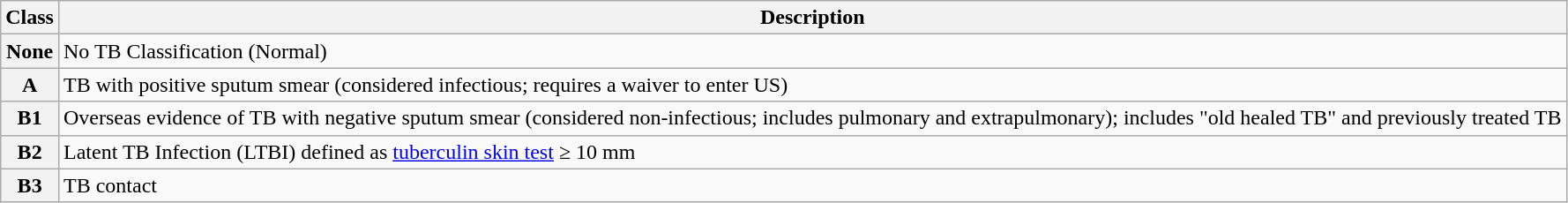<table class="wikitable">
<tr>
<th>Class</th>
<th>Description</th>
</tr>
<tr>
<th>None</th>
<td>No TB Classification (Normal)</td>
</tr>
<tr>
<th>A</th>
<td>TB with positive sputum smear (considered infectious; requires a waiver to enter US)</td>
</tr>
<tr>
<th>B1</th>
<td>Overseas evidence of TB with negative sputum smear (considered non-infectious; includes pulmonary and extrapulmonary); includes "old healed TB" and previously treated TB</td>
</tr>
<tr>
<th>B2</th>
<td>Latent TB Infection (LTBI) defined as <a href='#'>tuberculin skin test</a> ≥ 10 mm</td>
</tr>
<tr>
<th>B3</th>
<td>TB contact</td>
</tr>
</table>
